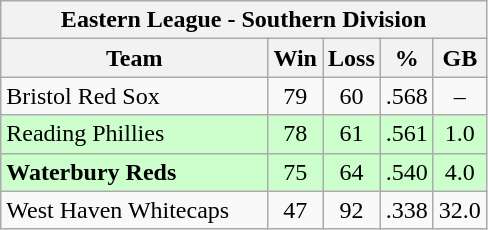<table class="wikitable">
<tr>
<th colspan="5">Eastern League - Southern Division</th>
</tr>
<tr>
<th width="55%">Team</th>
<th>Win</th>
<th>Loss</th>
<th>%</th>
<th>GB</th>
</tr>
<tr align=center>
<td align=left>Bristol Red Sox</td>
<td>79</td>
<td>60</td>
<td>.568</td>
<td>–</td>
</tr>
<tr align=center bgcolor="#CCFFCC">
<td align=left>Reading Phillies</td>
<td>78</td>
<td>61</td>
<td>.561</td>
<td>1.0</td>
</tr>
<tr align=center bgcolor="#CCFFCC">
<td align=left><strong>Waterbury Reds</strong></td>
<td>75</td>
<td>64</td>
<td>.540</td>
<td>4.0</td>
</tr>
<tr align=center>
<td align=left>West Haven Whitecaps</td>
<td>47</td>
<td>92</td>
<td>.338</td>
<td>32.0</td>
</tr>
</table>
